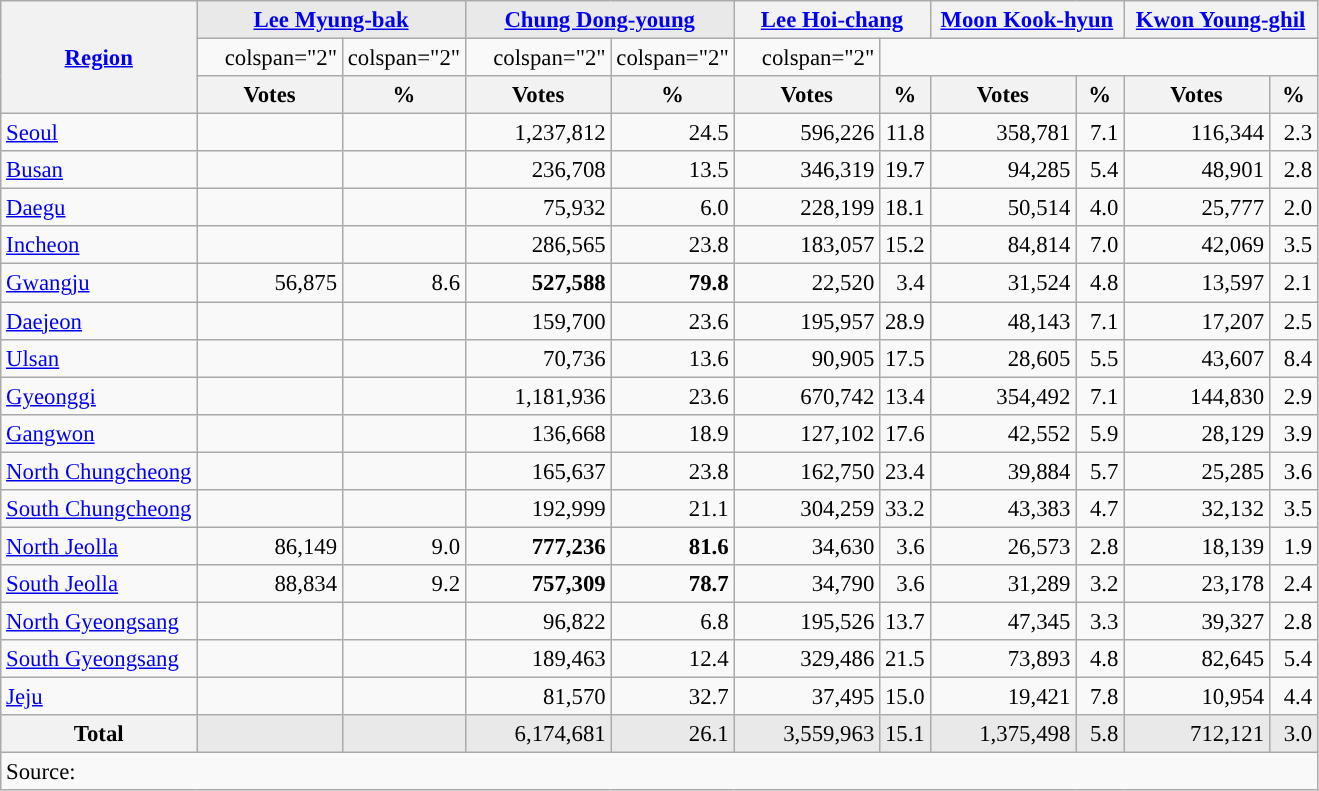<table class="wikitable" style="text-align:right; font-size:95%">
<tr>
<th rowspan="3"><a href='#'>Region</a></th>
<th colspan="2" align="center" style="background: #E9E9E9"><a href='#'>Lee Myung-bak</a></th>
<th colspan="2" align="center" style="background: #E9E9E9"><a href='#'>Chung Dong-young</a></th>
<th colspan="2"><a href='#'>Lee Hoi-chang</a></th>
<th colspan="2"><a href='#'>Moon Kook-hyun</a></th>
<th colspan="2"><a href='#'>Kwon Young-ghil</a></th>
</tr>
<tr>
<td>colspan="2" </td>
<td>colspan="2" </td>
<td>colspan="2" </td>
<td>colspan="2" </td>
<td>colspan="2" </td>
</tr>
<tr>
<th width="90px">Votes</th>
<th width="25px">%</th>
<th width="90px">Votes</th>
<th width="25px">%</th>
<th width="90px">Votes</th>
<th width="25px">%</th>
<th width="90px">Votes</th>
<th width="25px">%</th>
<th width="90px">Votes</th>
<th width="25px">%</th>
</tr>
<tr>
<td align="left"><a href='#'>Seoul</a></td>
<td></td>
<td></td>
<td>1,237,812</td>
<td>24.5</td>
<td>596,226</td>
<td>11.8</td>
<td>358,781</td>
<td>7.1</td>
<td>116,344</td>
<td>2.3</td>
</tr>
<tr>
<td align="left"><a href='#'>Busan</a></td>
<td></td>
<td></td>
<td>236,708</td>
<td>13.5</td>
<td>346,319</td>
<td>19.7</td>
<td>94,285</td>
<td>5.4</td>
<td>48,901</td>
<td>2.8</td>
</tr>
<tr>
<td align="left"><a href='#'>Daegu</a></td>
<td></td>
<td></td>
<td>75,932</td>
<td>6.0</td>
<td>228,199</td>
<td>18.1</td>
<td>50,514</td>
<td>4.0</td>
<td>25,777</td>
<td>2.0</td>
</tr>
<tr>
<td align="left"><a href='#'>Incheon</a></td>
<td></td>
<td></td>
<td>286,565</td>
<td>23.8</td>
<td>183,057</td>
<td>15.2</td>
<td>84,814</td>
<td>7.0</td>
<td>42,069</td>
<td>3.5</td>
</tr>
<tr>
<td align="left"><a href='#'>Gwangju</a></td>
<td>56,875</td>
<td>8.6</td>
<td><strong>527,588</strong></td>
<td><strong>79.8</strong></td>
<td>22,520</td>
<td>3.4</td>
<td>31,524</td>
<td>4.8</td>
<td>13,597</td>
<td>2.1</td>
</tr>
<tr>
<td align="left"><a href='#'>Daejeon</a></td>
<td></td>
<td></td>
<td>159,700</td>
<td>23.6</td>
<td>195,957</td>
<td>28.9</td>
<td>48,143</td>
<td>7.1</td>
<td>17,207</td>
<td>2.5</td>
</tr>
<tr>
<td align="left"><a href='#'>Ulsan</a></td>
<td></td>
<td></td>
<td>70,736</td>
<td>13.6</td>
<td>90,905</td>
<td>17.5</td>
<td>28,605</td>
<td>5.5</td>
<td>43,607</td>
<td>8.4</td>
</tr>
<tr>
<td align="left"><a href='#'>Gyeonggi</a></td>
<td></td>
<td></td>
<td>1,181,936</td>
<td>23.6</td>
<td>670,742</td>
<td>13.4</td>
<td>354,492</td>
<td>7.1</td>
<td>144,830</td>
<td>2.9</td>
</tr>
<tr>
<td align="left"><a href='#'>Gangwon</a></td>
<td></td>
<td></td>
<td>136,668</td>
<td>18.9</td>
<td>127,102</td>
<td>17.6</td>
<td>42,552</td>
<td>5.9</td>
<td>28,129</td>
<td>3.9</td>
</tr>
<tr>
<td align="left"><a href='#'>North Chungcheong</a></td>
<td></td>
<td></td>
<td>165,637</td>
<td>23.8</td>
<td>162,750</td>
<td>23.4</td>
<td>39,884</td>
<td>5.7</td>
<td>25,285</td>
<td>3.6</td>
</tr>
<tr>
<td align="left"><a href='#'>South Chungcheong</a></td>
<td></td>
<td></td>
<td>192,999</td>
<td>21.1</td>
<td>304,259</td>
<td>33.2</td>
<td>43,383</td>
<td>4.7</td>
<td>32,132</td>
<td>3.5</td>
</tr>
<tr>
<td align="left"><a href='#'>North Jeolla</a></td>
<td>86,149</td>
<td>9.0</td>
<td><strong>777,236</strong></td>
<td><strong>81.6</strong></td>
<td>34,630</td>
<td>3.6</td>
<td>26,573</td>
<td>2.8</td>
<td>18,139</td>
<td>1.9</td>
</tr>
<tr>
<td align="left"><a href='#'>South Jeolla</a></td>
<td>88,834</td>
<td>9.2</td>
<td><strong>757,309</strong></td>
<td><strong>78.7</strong></td>
<td>34,790</td>
<td>3.6</td>
<td>31,289</td>
<td>3.2</td>
<td>23,178</td>
<td>2.4</td>
</tr>
<tr>
<td align="left"><a href='#'>North Gyeongsang</a></td>
<td></td>
<td></td>
<td>96,822</td>
<td>6.8</td>
<td>195,526</td>
<td>13.7</td>
<td>47,345</td>
<td>3.3</td>
<td>39,327</td>
<td>2.8</td>
</tr>
<tr>
<td align="left"><a href='#'>South Gyeongsang</a></td>
<td></td>
<td></td>
<td>189,463</td>
<td>12.4</td>
<td>329,486</td>
<td>21.5</td>
<td>73,893</td>
<td>4.8</td>
<td>82,645</td>
<td>5.4</td>
</tr>
<tr>
<td align="left"><a href='#'>Jeju</a></td>
<td></td>
<td></td>
<td>81,570</td>
<td>32.7</td>
<td>37,495</td>
<td>15.0</td>
<td>19,421</td>
<td>7.8</td>
<td>10,954</td>
<td>4.4</td>
</tr>
<tr style="background:#E9E9E9">
<th align="left"><strong>Total</strong></th>
<td></td>
<td></td>
<td>6,174,681</td>
<td>26.1</td>
<td>3,559,963</td>
<td>15.1</td>
<td>1,375,498</td>
<td>5.8</td>
<td>712,121</td>
<td>3.0</td>
</tr>
<tr>
<td colspan="11" align="left">Source: </td>
</tr>
</table>
